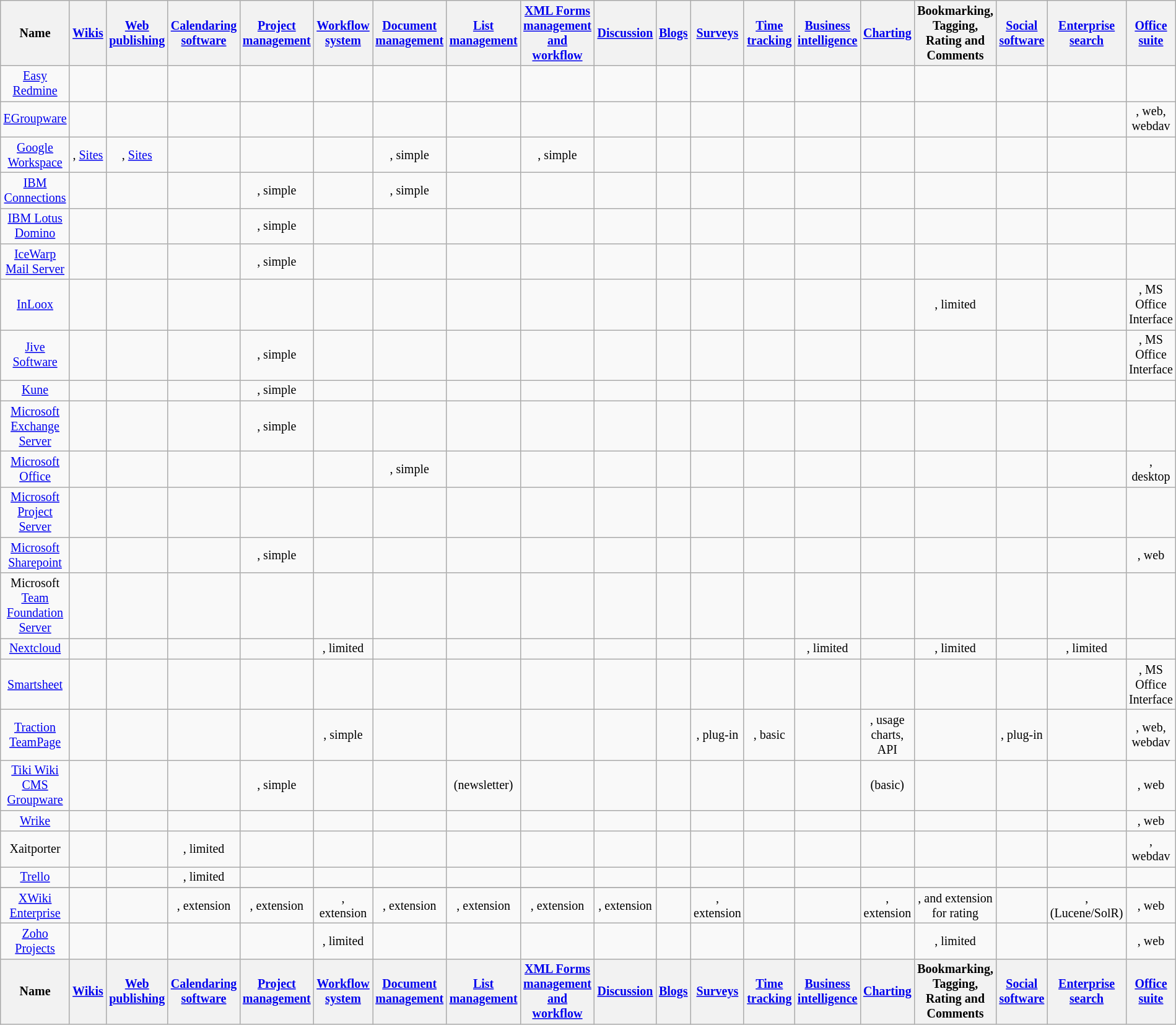<table class="wikitable sortable sticky-header" style="width: 100%; text-align: center; font-size: smaller;">
<tr>
<th>Name</th>
<th><a href='#'>Wikis</a></th>
<th><a href='#'>Web publishing</a></th>
<th><a href='#'>Calendaring software</a></th>
<th><a href='#'>Project management</a></th>
<th><a href='#'>Workflow system</a></th>
<th><a href='#'>Document management</a></th>
<th><a href='#'>List management</a></th>
<th><a href='#'>XML Forms management and workflow</a></th>
<th><a href='#'>Discussion</a></th>
<th><a href='#'>Blogs</a></th>
<th><a href='#'>Surveys</a></th>
<th><a href='#'>Time tracking</a></th>
<th><a href='#'>Business intelligence</a></th>
<th><a href='#'>Charting</a></th>
<th>Bookmarking, Tagging, Rating and Comments</th>
<th><a href='#'>Social software</a></th>
<th><a href='#'>Enterprise search</a></th>
<th><a href='#'>Office suite</a></th>
</tr>
<tr>
<td><a href='#'>Easy Redmine</a></td>
<td></td>
<td></td>
<td></td>
<td></td>
<td></td>
<td></td>
<td></td>
<td></td>
<td></td>
<td></td>
<td></td>
<td></td>
<td></td>
<td></td>
<td></td>
<td></td>
<td></td>
<td></td>
</tr>
<tr>
<td><a href='#'>EGroupware</a></td>
<td></td>
<td></td>
<td></td>
<td></td>
<td></td>
<td></td>
<td></td>
<td></td>
<td></td>
<td></td>
<td></td>
<td></td>
<td></td>
<td></td>
<td></td>
<td></td>
<td></td>
<td>, web, webdav</td>
</tr>
<tr>
<td><a href='#'>Google Workspace</a></td>
<td>, <a href='#'>Sites</a></td>
<td>, <a href='#'>Sites</a></td>
<td></td>
<td></td>
<td></td>
<td>, simple</td>
<td></td>
<td>, simple</td>
<td></td>
<td></td>
<td></td>
<td></td>
<td></td>
<td></td>
<td></td>
<td></td>
<td></td>
<td></td>
</tr>
<tr>
<td><a href='#'>IBM Connections</a></td>
<td></td>
<td></td>
<td></td>
<td>, simple</td>
<td></td>
<td>, simple</td>
<td></td>
<td></td>
<td></td>
<td></td>
<td></td>
<td></td>
<td></td>
<td></td>
<td></td>
<td></td>
<td></td>
<td></td>
</tr>
<tr>
<td><a href='#'>IBM Lotus Domino</a></td>
<td></td>
<td></td>
<td></td>
<td>, simple</td>
<td></td>
<td></td>
<td></td>
<td></td>
<td></td>
<td></td>
<td></td>
<td></td>
<td></td>
<td></td>
<td></td>
<td></td>
<td></td>
<td></td>
</tr>
<tr>
<td><a href='#'>IceWarp Mail Server</a></td>
<td></td>
<td></td>
<td></td>
<td>, simple</td>
<td></td>
<td></td>
<td></td>
<td></td>
<td></td>
<td></td>
<td></td>
<td></td>
<td></td>
<td></td>
<td></td>
<td></td>
<td></td>
<td></td>
</tr>
<tr>
<td><a href='#'>InLoox</a></td>
<td></td>
<td></td>
<td></td>
<td></td>
<td></td>
<td></td>
<td></td>
<td></td>
<td></td>
<td></td>
<td></td>
<td></td>
<td></td>
<td></td>
<td>, limited</td>
<td></td>
<td></td>
<td>, MS Office Interface</td>
</tr>
<tr>
<td><a href='#'>Jive Software</a></td>
<td></td>
<td></td>
<td></td>
<td>, simple</td>
<td></td>
<td></td>
<td></td>
<td></td>
<td></td>
<td></td>
<td></td>
<td></td>
<td></td>
<td></td>
<td></td>
<td></td>
<td></td>
<td>, MS Office Interface</td>
</tr>
<tr>
<td><a href='#'>Kune</a></td>
<td></td>
<td></td>
<td></td>
<td>, simple</td>
<td></td>
<td></td>
<td></td>
<td></td>
<td></td>
<td></td>
<td></td>
<td></td>
<td></td>
<td></td>
<td></td>
<td></td>
<td></td>
<td></td>
</tr>
<tr>
<td><a href='#'>Microsoft Exchange Server</a></td>
<td></td>
<td></td>
<td></td>
<td>, simple</td>
<td></td>
<td></td>
<td></td>
<td></td>
<td></td>
<td></td>
<td></td>
<td></td>
<td></td>
<td></td>
<td></td>
<td></td>
<td></td>
<td></td>
</tr>
<tr>
<td><a href='#'>Microsoft Office</a></td>
<td></td>
<td></td>
<td></td>
<td></td>
<td></td>
<td>, simple</td>
<td></td>
<td></td>
<td></td>
<td></td>
<td></td>
<td></td>
<td></td>
<td></td>
<td></td>
<td></td>
<td></td>
<td>, desktop</td>
</tr>
<tr>
<td><a href='#'>Microsoft Project Server</a></td>
<td></td>
<td></td>
<td></td>
<td></td>
<td></td>
<td></td>
<td></td>
<td></td>
<td></td>
<td></td>
<td></td>
<td></td>
<td></td>
<td></td>
<td></td>
<td></td>
<td></td>
<td></td>
</tr>
<tr>
<td><a href='#'>Microsoft Sharepoint</a></td>
<td></td>
<td></td>
<td></td>
<td>, simple</td>
<td></td>
<td></td>
<td></td>
<td></td>
<td></td>
<td></td>
<td></td>
<td></td>
<td></td>
<td></td>
<td></td>
<td></td>
<td></td>
<td>, web</td>
</tr>
<tr>
<td>Microsoft <a href='#'>Team Foundation Server</a></td>
<td></td>
<td></td>
<td></td>
<td></td>
<td></td>
<td></td>
<td></td>
<td></td>
<td></td>
<td></td>
<td></td>
<td></td>
<td></td>
<td></td>
<td></td>
<td></td>
<td></td>
<td></td>
</tr>
<tr>
<td><a href='#'>Nextcloud</a></td>
<td></td>
<td></td>
<td></td>
<td></td>
<td>, limited</td>
<td></td>
<td></td>
<td></td>
<td></td>
<td></td>
<td></td>
<td></td>
<td>, limited</td>
<td></td>
<td>, limited</td>
<td></td>
<td>, limited</td>
<td></td>
</tr>
<tr>
<td><a href='#'>Smartsheet</a></td>
<td></td>
<td></td>
<td></td>
<td></td>
<td></td>
<td></td>
<td></td>
<td></td>
<td></td>
<td></td>
<td></td>
<td></td>
<td></td>
<td></td>
<td></td>
<td></td>
<td></td>
<td>, MS Office Interface</td>
</tr>
<tr>
<td><a href='#'>Traction TeamPage</a></td>
<td></td>
<td></td>
<td></td>
<td></td>
<td>, simple</td>
<td></td>
<td></td>
<td></td>
<td></td>
<td></td>
<td>, plug-in</td>
<td>, basic</td>
<td></td>
<td>, usage charts, API</td>
<td></td>
<td>, plug-in</td>
<td></td>
<td>, web, webdav</td>
</tr>
<tr>
<td><a href='#'>Tiki Wiki CMS Groupware</a></td>
<td></td>
<td></td>
<td></td>
<td>, simple</td>
<td></td>
<td></td>
<td> (newsletter)</td>
<td></td>
<td></td>
<td></td>
<td></td>
<td></td>
<td></td>
<td> (basic)</td>
<td></td>
<td></td>
<td></td>
<td>, web</td>
</tr>
<tr>
<td><a href='#'>Wrike</a></td>
<td></td>
<td></td>
<td></td>
<td></td>
<td></td>
<td></td>
<td></td>
<td></td>
<td></td>
<td></td>
<td></td>
<td></td>
<td></td>
<td></td>
<td></td>
<td></td>
<td></td>
<td>, web</td>
</tr>
<tr>
<td>Xaitporter</td>
<td></td>
<td></td>
<td>, limited</td>
<td></td>
<td></td>
<td></td>
<td></td>
<td></td>
<td></td>
<td></td>
<td></td>
<td></td>
<td></td>
<td></td>
<td></td>
<td></td>
<td></td>
<td>, webdav</td>
</tr>
<tr>
<td><a href='#'>Trello</a></td>
<td></td>
<td></td>
<td>, limited</td>
<td></td>
<td></td>
<td></td>
<td></td>
<td></td>
<td></td>
<td></td>
<td></td>
<td></td>
<td></td>
<td></td>
<td></td>
<td></td>
<td></td>
<td></td>
</tr>
<tr>
</tr>
<tr>
<td><a href='#'>XWiki Enterprise</a></td>
<td></td>
<td></td>
<td>, extension</td>
<td>, extension</td>
<td>, extension</td>
<td>, extension</td>
<td>, extension</td>
<td>, extension</td>
<td>, extension</td>
<td></td>
<td>, extension</td>
<td></td>
<td></td>
<td>, extension</td>
<td>, and extension for rating</td>
<td></td>
<td>, (Lucene/SolR)</td>
<td>, web</td>
</tr>
<tr>
<td><a href='#'>Zoho Projects</a></td>
<td></td>
<td></td>
<td></td>
<td></td>
<td>, limited</td>
<td></td>
<td></td>
<td></td>
<td></td>
<td></td>
<td></td>
<td></td>
<td></td>
<td></td>
<td>, limited</td>
<td></td>
<td></td>
<td>, web</td>
</tr>
<tr>
<th>Name</th>
<th><a href='#'>Wikis</a></th>
<th><a href='#'>Web publishing</a></th>
<th><a href='#'>Calendaring software</a></th>
<th><a href='#'>Project management</a></th>
<th><a href='#'>Workflow system</a></th>
<th><a href='#'>Document management</a></th>
<th><a href='#'>List management</a></th>
<th><a href='#'>XML Forms management and workflow</a></th>
<th><a href='#'>Discussion</a></th>
<th><a href='#'>Blogs</a></th>
<th><a href='#'>Surveys</a></th>
<th><a href='#'>Time tracking</a></th>
<th><a href='#'>Business intelligence</a></th>
<th><a href='#'>Charting</a></th>
<th>Bookmarking, Tagging, Rating and Comments</th>
<th><a href='#'>Social software</a></th>
<th><a href='#'>Enterprise search</a></th>
<th><a href='#'>Office suite</a></th>
</tr>
</table>
